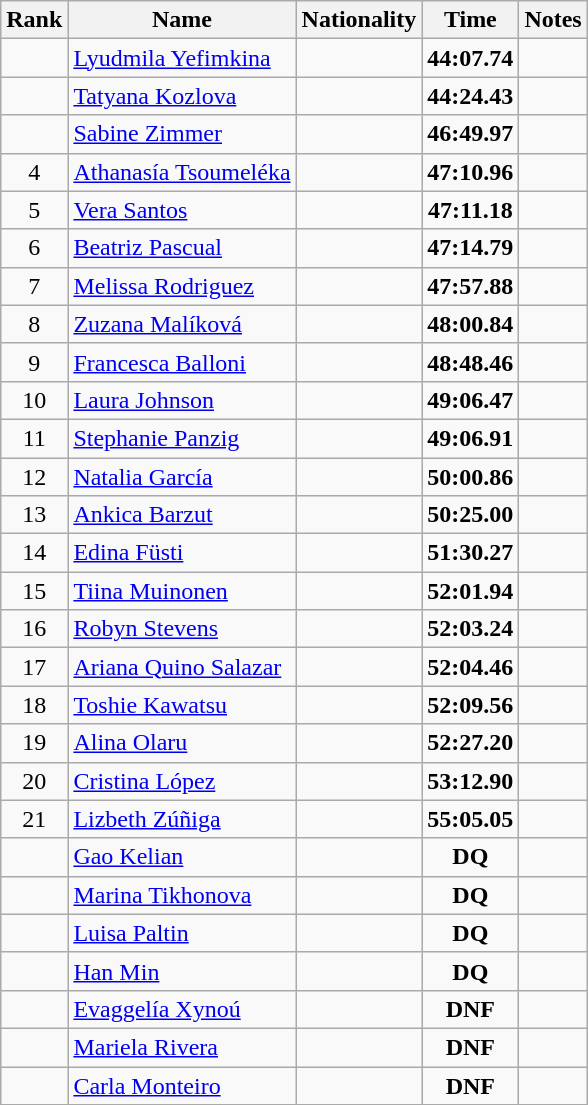<table class="wikitable sortable" style="text-align:center">
<tr>
<th>Rank</th>
<th>Name</th>
<th>Nationality</th>
<th>Time</th>
<th>Notes</th>
</tr>
<tr>
<td></td>
<td align=left><a href='#'>Lyudmila Yefimkina</a></td>
<td align=left></td>
<td><strong>44:07.74</strong></td>
<td></td>
</tr>
<tr>
<td></td>
<td align=left><a href='#'>Tatyana Kozlova</a></td>
<td align=left></td>
<td><strong>44:24.43</strong></td>
<td></td>
</tr>
<tr>
<td></td>
<td align=left><a href='#'>Sabine Zimmer</a></td>
<td align=left></td>
<td><strong>46:49.97</strong></td>
<td></td>
</tr>
<tr>
<td>4</td>
<td align=left><a href='#'>Athanasía Tsoumeléka</a></td>
<td align=left></td>
<td><strong>47:10.96</strong></td>
<td></td>
</tr>
<tr>
<td>5</td>
<td align=left><a href='#'>Vera Santos</a></td>
<td align=left></td>
<td><strong>47:11.18</strong></td>
<td></td>
</tr>
<tr>
<td>6</td>
<td align=left><a href='#'>Beatriz Pascual</a></td>
<td align=left></td>
<td><strong>47:14.79</strong></td>
<td></td>
</tr>
<tr>
<td>7</td>
<td align=left><a href='#'>Melissa Rodriguez</a></td>
<td align=left></td>
<td><strong>47:57.88</strong></td>
<td></td>
</tr>
<tr>
<td>8</td>
<td align=left><a href='#'>Zuzana Malíková</a></td>
<td align=left></td>
<td><strong>48:00.84</strong></td>
<td></td>
</tr>
<tr>
<td>9</td>
<td align=left><a href='#'>Francesca Balloni</a></td>
<td align=left></td>
<td><strong>48:48.46</strong></td>
<td></td>
</tr>
<tr>
<td>10</td>
<td align=left><a href='#'>Laura Johnson</a></td>
<td align=left></td>
<td><strong>49:06.47</strong></td>
<td></td>
</tr>
<tr>
<td>11</td>
<td align=left><a href='#'>Stephanie Panzig</a></td>
<td align=left></td>
<td><strong>49:06.91</strong></td>
<td></td>
</tr>
<tr>
<td>12</td>
<td align=left><a href='#'>Natalia García</a></td>
<td align=left></td>
<td><strong>50:00.86</strong></td>
<td></td>
</tr>
<tr>
<td>13</td>
<td align=left><a href='#'>Ankica Barzut</a></td>
<td align=left></td>
<td><strong>50:25.00</strong></td>
<td></td>
</tr>
<tr>
<td>14</td>
<td align=left><a href='#'>Edina Füsti</a></td>
<td align=left></td>
<td><strong>51:30.27</strong></td>
<td></td>
</tr>
<tr>
<td>15</td>
<td align=left><a href='#'>Tiina Muinonen</a></td>
<td align=left></td>
<td><strong>52:01.94</strong></td>
<td></td>
</tr>
<tr>
<td>16</td>
<td align=left><a href='#'>Robyn Stevens</a></td>
<td align=left></td>
<td><strong>52:03.24</strong></td>
<td></td>
</tr>
<tr>
<td>17</td>
<td align=left><a href='#'>Ariana Quino Salazar</a></td>
<td align=left></td>
<td><strong>52:04.46</strong></td>
<td></td>
</tr>
<tr>
<td>18</td>
<td align=left><a href='#'>Toshie Kawatsu</a></td>
<td align=left></td>
<td><strong>52:09.56</strong></td>
<td></td>
</tr>
<tr>
<td>19</td>
<td align=left><a href='#'>Alina Olaru</a></td>
<td align=left></td>
<td><strong>52:27.20</strong></td>
<td></td>
</tr>
<tr>
<td>20</td>
<td align=left><a href='#'>Cristina López</a></td>
<td align=left></td>
<td><strong>53:12.90</strong></td>
<td></td>
</tr>
<tr>
<td>21</td>
<td align=left><a href='#'>Lizbeth Zúñiga</a></td>
<td align=left></td>
<td><strong>55:05.05</strong></td>
<td></td>
</tr>
<tr>
<td></td>
<td align=left><a href='#'>Gao Kelian</a></td>
<td align=left></td>
<td><strong>DQ</strong></td>
<td></td>
</tr>
<tr>
<td></td>
<td align=left><a href='#'>Marina Tikhonova</a></td>
<td align=left></td>
<td><strong>DQ</strong></td>
<td></td>
</tr>
<tr>
<td></td>
<td align=left><a href='#'>Luisa Paltin</a></td>
<td align=left></td>
<td><strong>DQ</strong></td>
<td></td>
</tr>
<tr>
<td></td>
<td align=left><a href='#'>Han Min</a></td>
<td align=left></td>
<td><strong>DQ</strong></td>
<td></td>
</tr>
<tr>
<td></td>
<td align=left><a href='#'>Evaggelía Xynoú</a></td>
<td align=left></td>
<td><strong>DNF</strong></td>
<td></td>
</tr>
<tr>
<td></td>
<td align=left><a href='#'>Mariela Rivera</a></td>
<td align=left></td>
<td><strong>DNF</strong></td>
<td></td>
</tr>
<tr>
<td></td>
<td align=left><a href='#'>Carla Monteiro</a></td>
<td align=left></td>
<td><strong>DNF</strong></td>
<td></td>
</tr>
</table>
